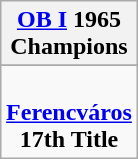<table class="wikitable" style="text-align: center; margin: 0 auto;">
<tr>
<th><a href='#'>OB I</a> 1965<br>Champions</th>
</tr>
<tr>
</tr>
<tr>
<td> <br><strong><a href='#'>Ferencváros</a></strong><br><strong>17th Title</strong></td>
</tr>
</table>
